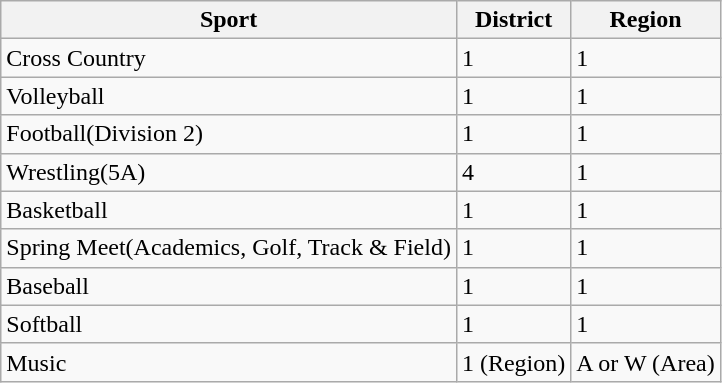<table class="wikitable">
<tr>
<th>Sport</th>
<th>District</th>
<th>Region</th>
</tr>
<tr>
<td>Cross Country</td>
<td>1</td>
<td>1</td>
</tr>
<tr>
<td>Volleyball</td>
<td>1</td>
<td>1</td>
</tr>
<tr>
<td>Football(Division 2)</td>
<td>1</td>
<td>1</td>
</tr>
<tr>
<td>Wrestling(5A)</td>
<td>4</td>
<td>1</td>
</tr>
<tr>
<td>Basketball</td>
<td>1</td>
<td>1</td>
</tr>
<tr>
<td>Spring Meet(Academics, Golf, Track & Field)</td>
<td>1</td>
<td>1</td>
</tr>
<tr>
<td>Baseball</td>
<td>1</td>
<td>1</td>
</tr>
<tr>
<td>Softball</td>
<td>1</td>
<td>1</td>
</tr>
<tr>
<td>Music</td>
<td>1 (Region)</td>
<td>A or W (Area)</td>
</tr>
</table>
